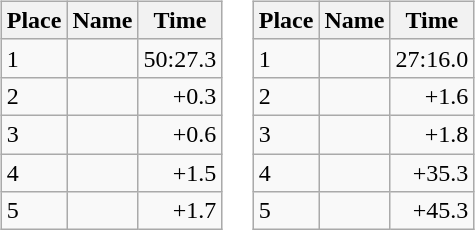<table border="0">
<tr>
<td valign="top"><br><table class="wikitable">
<tr>
<th>Place</th>
<th>Name</th>
<th>Time</th>
</tr>
<tr>
<td>1</td>
<td></td>
<td align="right">50:27.3</td>
</tr>
<tr>
<td>2</td>
<td></td>
<td align="right">+0.3</td>
</tr>
<tr>
<td>3</td>
<td></td>
<td align="right">+0.6</td>
</tr>
<tr>
<td>4</td>
<td></td>
<td align="right">+1.5</td>
</tr>
<tr>
<td>5</td>
<td></td>
<td align="right">+1.7</td>
</tr>
</table>
</td>
<td valign="top"><br><table class="wikitable">
<tr>
<th>Place</th>
<th>Name</th>
<th>Time</th>
</tr>
<tr>
<td>1</td>
<td></td>
<td align="right">27:16.0</td>
</tr>
<tr>
<td>2</td>
<td></td>
<td align="right">+1.6</td>
</tr>
<tr>
<td>3</td>
<td></td>
<td align="right">+1.8</td>
</tr>
<tr>
<td>4</td>
<td></td>
<td align="right">+35.3</td>
</tr>
<tr>
<td>5</td>
<td></td>
<td align="right">+45.3</td>
</tr>
</table>
</td>
</tr>
</table>
